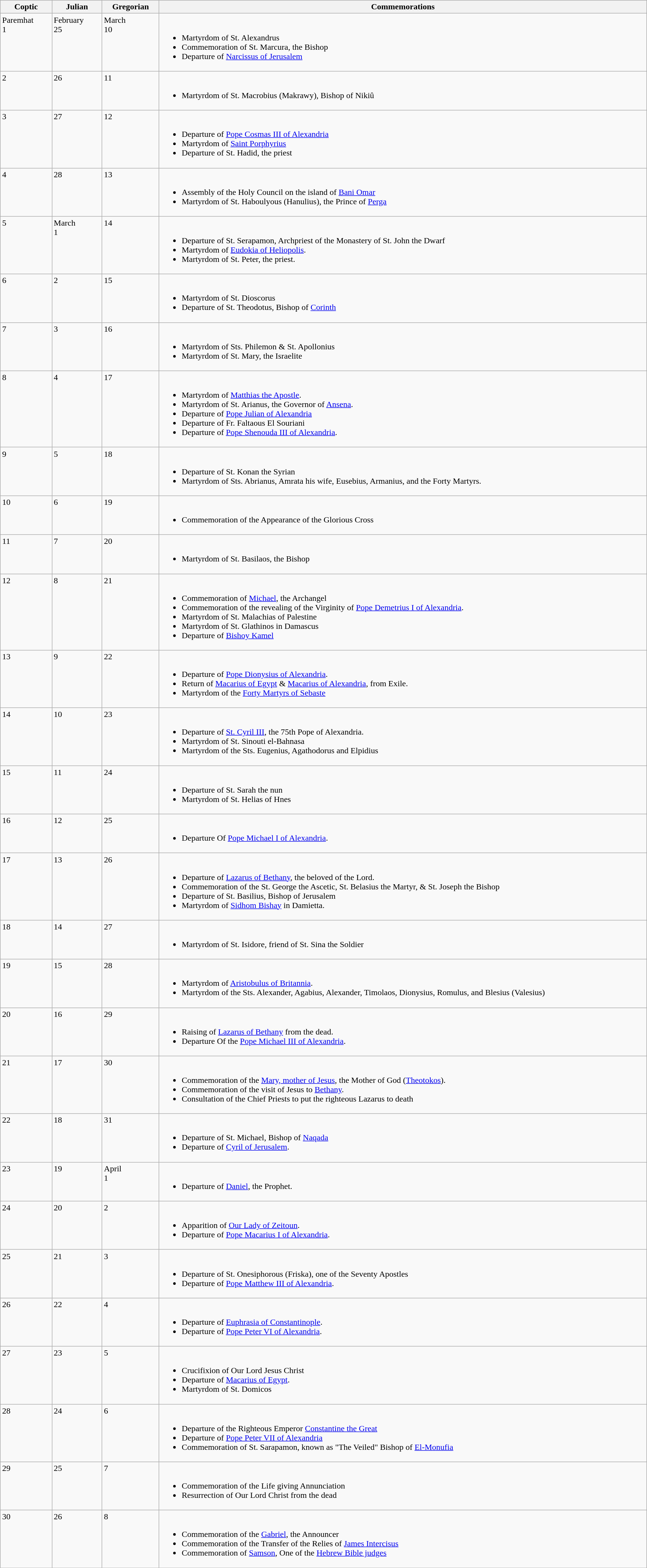<table class="wikitable">
<tr>
<th style="width:5%;">Coptic</th>
<th style="width:5%;">Julian</th>
<th style="width:5%;">Gregorian</th>
<th style="width:50%;">Commemorations</th>
</tr>
<tr valign="top">
<td>Paremhat<br>1</td>
<td>February<br>25</td>
<td>March<br>10</td>
<td><br><ul><li>Martyrdom of St. Alexandrus</li><li>Commemoration of St. Marcura, the Bishop</li><li>Departure of <a href='#'>Narcissus of Jerusalem</a></li></ul></td>
</tr>
<tr valign="top">
<td>2</td>
<td>26</td>
<td>11</td>
<td><br><ul><li>Martyrdom of St. Macrobius (Makrawy), Bishop of Nikiû</li></ul></td>
</tr>
<tr valign="top">
<td>3</td>
<td>27</td>
<td>12</td>
<td><br><ul><li>Departure of <a href='#'>Pope Cosmas III of Alexandria</a></li><li>Martyrdom of <a href='#'>Saint Porphyrius</a></li><li>Departure of St. Hadid, the priest</li></ul></td>
</tr>
<tr valign="top">
<td>4</td>
<td>28</td>
<td>13</td>
<td><br><ul><li>Assembly of the Holy Council on the island of <a href='#'>Bani Omar</a></li><li>Martyrdom of St. Haboulyous (Hanulius), the Prince of <a href='#'>Perga</a></li></ul></td>
</tr>
<tr valign="top">
<td>5</td>
<td>March<br>1</td>
<td>14</td>
<td><br><ul><li>Departure of St. Serapamon, Archpriest of the Monastery of St. John the Dwarf</li><li>Martyrdom of <a href='#'>Eudokia of Heliopolis</a>.</li><li>Martyrdom of St. Peter, the priest.</li></ul></td>
</tr>
<tr valign="top">
<td>6</td>
<td>2</td>
<td>15</td>
<td><br><ul><li>Martyrdom of St. Dioscorus</li><li>Departure of St. Theodotus, Bishop of <a href='#'>Corinth</a></li></ul></td>
</tr>
<tr valign="top">
<td>7</td>
<td>3</td>
<td>16</td>
<td><br><ul><li>Martyrdom of Sts. Philemon & St. Apollonius</li><li>Martyrdom of St. Mary, the Israelite</li></ul></td>
</tr>
<tr valign="top">
<td>8</td>
<td>4</td>
<td>17</td>
<td><br><ul><li>Martyrdom of <a href='#'>Matthias the Apostle</a>.</li><li>Martyrdom of St. Arianus, the Governor of <a href='#'>Ansena</a>.</li><li>Departure of <a href='#'>Pope Julian of Alexandria</a></li><li>Departure of Fr. Faltaous El Souriani</li><li>Departure of <a href='#'>Pope Shenouda III of Alexandria</a>.</li></ul></td>
</tr>
<tr valign="top">
<td>9</td>
<td>5</td>
<td>18</td>
<td><br><ul><li>Departure of St. Konan the Syrian</li><li>Martyrdom of Sts. Abrianus, Amrata his wife, Eusebius, Armanius, and the Forty Martyrs.</li></ul></td>
</tr>
<tr valign="top">
<td>10</td>
<td>6</td>
<td>19</td>
<td><br><ul><li>Commemoration of the Appearance of the Glorious Cross</li></ul></td>
</tr>
<tr valign="top">
<td>11</td>
<td>7</td>
<td>20</td>
<td><br><ul><li>Martyrdom of St. Basilaos, the Bishop</li></ul></td>
</tr>
<tr valign="top">
<td>12</td>
<td>8</td>
<td>21</td>
<td><br><ul><li>Commemoration of <a href='#'>Michael</a>, the Archangel</li><li>Commemoration of the revealing of the Virginity of <a href='#'>Pope Demetrius I of Alexandria</a>.</li><li>Martyrdom of St. Malachias of Palestine</li><li>Martyrdom of St. Glathinos in Damascus</li><li>Departure of <a href='#'>Bishoy Kamel</a></li></ul></td>
</tr>
<tr valign="top">
<td>13</td>
<td>9</td>
<td>22</td>
<td><br><ul><li>Departure of <a href='#'>Pope Dionysius of Alexandria</a>.</li><li>Return of <a href='#'>Macarius of Egypt</a> & <a href='#'>Macarius of Alexandria</a>, from Exile.</li><li>Martyrdom of the <a href='#'>Forty Martyrs of Sebaste</a></li></ul></td>
</tr>
<tr valign="top">
<td>14</td>
<td>10</td>
<td>23</td>
<td><br><ul><li>Departure of <a href='#'>St. Cyril III</a>, the 75th Pope of Alexandria.</li><li>Martyrdom of St. Sinouti el-Bahnasa</li><li>Martyrdom of the Sts. Eugenius, Agathodorus and Elpidius</li></ul></td>
</tr>
<tr valign="top">
<td>15</td>
<td>11</td>
<td>24</td>
<td><br><ul><li>Departure of St. Sarah the nun</li><li>Martyrdom of St. Helias of Hnes</li></ul></td>
</tr>
<tr valign="top">
<td>16</td>
<td>12</td>
<td>25</td>
<td><br><ul><li>Departure Of <a href='#'>Pope Michael I of Alexandria</a>.</li></ul></td>
</tr>
<tr valign="top">
<td>17</td>
<td>13</td>
<td>26</td>
<td><br><ul><li>Departure of <a href='#'>Lazarus of Bethany</a>, the beloved of the Lord.</li><li>Commemoration of the St. George the Ascetic, St. Belasius the Martyr, & St. Joseph the Bishop</li><li>Departure of St. Basilius, Bishop of Jerusalem</li><li>Martyrdom of <a href='#'>Sidhom Bishay</a> in Damietta.</li></ul></td>
</tr>
<tr valign="top">
<td>18</td>
<td>14</td>
<td>27</td>
<td><br><ul><li>Martyrdom of St. Isidore, friend of St. Sina the Soldier</li></ul></td>
</tr>
<tr valign="top">
<td>19</td>
<td>15</td>
<td>28</td>
<td><br><ul><li>Martyrdom of <a href='#'>Aristobulus of Britannia</a>.</li><li>Martyrdom of the Sts. Alexander, Agabius, Alexander, Timolaos, Dionysius, Romulus, and Blesius (Valesius)</li></ul></td>
</tr>
<tr valign="top">
<td>20</td>
<td>16</td>
<td>29</td>
<td><br><ul><li>Raising of <a href='#'>Lazarus of Bethany</a> from the dead.</li><li>Departure Of the <a href='#'>Pope Michael III of Alexandria</a>.</li></ul></td>
</tr>
<tr valign="top">
<td>21</td>
<td>17</td>
<td>30</td>
<td><br><ul><li>Commemoration of the <a href='#'>Mary, mother of Jesus</a>, the Mother of God (<a href='#'>Theotokos</a>).</li><li>Commemoration of the visit of Jesus to <a href='#'>Bethany</a>.</li><li>Consultation of the Chief Priests to put the righteous Lazarus to death</li></ul></td>
</tr>
<tr valign="top">
<td>22</td>
<td>18</td>
<td>31</td>
<td><br><ul><li>Departure of St. Michael, Bishop of <a href='#'>Naqada</a></li><li>Departure of <a href='#'>Cyril of Jerusalem</a>.</li></ul></td>
</tr>
<tr valign="top">
<td>23</td>
<td>19</td>
<td>April<br>1</td>
<td><br><ul><li>Departure of <a href='#'>Daniel</a>, the Prophet.</li></ul></td>
</tr>
<tr valign="top">
<td>24</td>
<td>20</td>
<td>2</td>
<td><br><ul><li>Apparition of <a href='#'>Our Lady of Zeitoun</a>.</li><li>Departure of <a href='#'>Pope Macarius I of Alexandria</a>.</li></ul></td>
</tr>
<tr valign="top">
<td>25</td>
<td>21</td>
<td>3</td>
<td><br><ul><li>Departure of St. Onesiphorous (Friska), one of the Seventy Apostles</li><li>Departure of <a href='#'>Pope Matthew III of Alexandria</a>.</li></ul></td>
</tr>
<tr valign="top">
<td>26</td>
<td>22</td>
<td>4</td>
<td><br><ul><li>Departure of <a href='#'>Euphrasia of Constantinople</a>.</li><li>Departure of <a href='#'>Pope Peter VI of Alexandria</a>.</li></ul></td>
</tr>
<tr valign="top">
<td>27</td>
<td>23</td>
<td>5</td>
<td><br><ul><li>Crucifixion of Our Lord Jesus Christ</li><li>Departure of <a href='#'>Macarius of Egypt</a>.</li><li>Martyrdom of St. Domicos</li></ul></td>
</tr>
<tr valign="top">
<td>28</td>
<td>24</td>
<td>6</td>
<td><br><ul><li>Departure of the Righteous Emperor <a href='#'>Constantine the Great</a></li><li>Departure of <a href='#'>Pope Peter VII of Alexandria</a></li><li>Commemoration of St. Sarapamon, known as "The Veiled" Bishop of <a href='#'>El-Monufia</a></li></ul></td>
</tr>
<tr valign="top">
<td>29</td>
<td>25</td>
<td>7</td>
<td><br><ul><li>Commemoration of the Life giving Annunciation</li><li>Resurrection of Our Lord Christ from the dead</li></ul></td>
</tr>
<tr valign="top">
<td>30</td>
<td>26</td>
<td>8</td>
<td><br><ul><li>Commemoration of the <a href='#'>Gabriel</a>, the Announcer</li><li>Commemoration of the Transfer of the Relies of <a href='#'>James Intercisus</a></li><li>Commemoration of <a href='#'>Samson</a>, One of the <a href='#'>Hebrew Bible judges</a></li></ul></td>
</tr>
<tr valign="top">
</tr>
</table>
